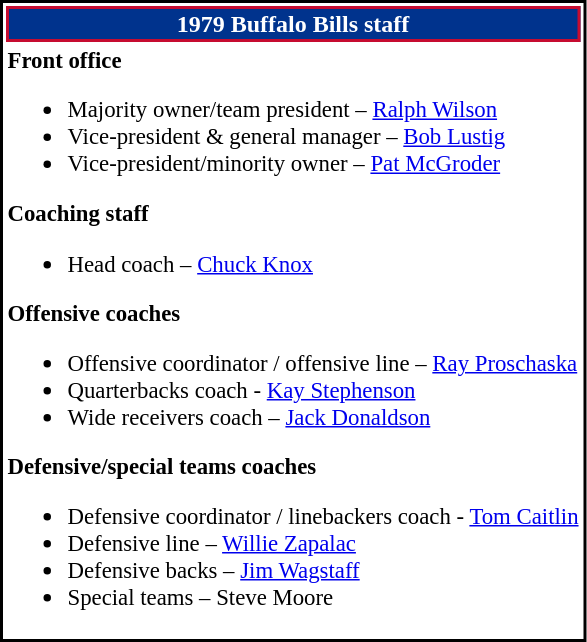<table class="toccolours" style="text-align: left;border:2px solid black;">
<tr>
<th colspan="7" style="background-color: #00338D; color: #FFFFFF; border:2px solid #C60C30; text-align: center;"><strong>1979 Buffalo Bills staff</strong></th>
</tr>
<tr>
<td style="font-size: 95%;" valign="top"><strong>Front office</strong><br><ul><li>Majority owner/team president – <a href='#'>Ralph Wilson</a></li><li>Vice-president & general manager – <a href='#'>Bob Lustig</a></li><li>Vice-president/minority owner – <a href='#'>Pat McGroder</a></li></ul><strong>Coaching staff</strong><ul><li>Head coach – <a href='#'>Chuck Knox</a></li></ul><strong>Offensive coaches</strong><ul><li>Offensive coordinator / offensive line – <a href='#'>Ray Proschaska</a></li><li>Quarterbacks coach - <a href='#'>Kay Stephenson</a></li><li>Wide receivers coach – <a href='#'>Jack Donaldson</a></li></ul><strong>Defensive/special teams coaches</strong><ul><li>Defensive coordinator / linebackers coach - <a href='#'>Tom Caitlin</a></li><li>Defensive line – <a href='#'>Willie Zapalac</a></li><li>Defensive backs – <a href='#'>Jim Wagstaff</a></li><li>Special teams – Steve Moore</li></ul></td>
</tr>
</table>
